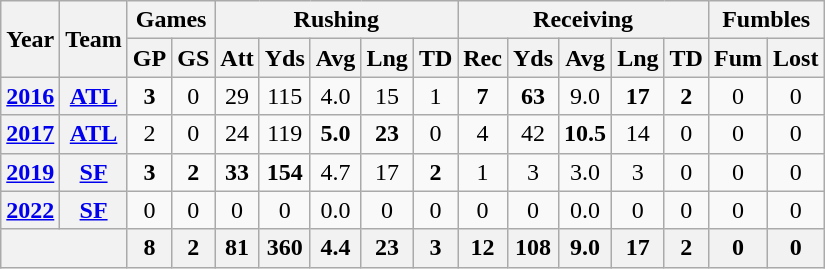<table class="wikitable" style="text-align:center;">
<tr>
<th rowspan="2">Year</th>
<th rowspan="2">Team</th>
<th colspan="2">Games</th>
<th colspan="5">Rushing</th>
<th colspan="5">Receiving</th>
<th colspan="2">Fumbles</th>
</tr>
<tr>
<th>GP</th>
<th>GS</th>
<th>Att</th>
<th>Yds</th>
<th>Avg</th>
<th>Lng</th>
<th>TD</th>
<th>Rec</th>
<th>Yds</th>
<th>Avg</th>
<th>Lng</th>
<th>TD</th>
<th>Fum</th>
<th>Lost</th>
</tr>
<tr>
<th><a href='#'>2016</a></th>
<th><a href='#'>ATL</a></th>
<td><strong>3</strong></td>
<td>0</td>
<td>29</td>
<td>115</td>
<td>4.0</td>
<td>15</td>
<td>1</td>
<td><strong>7</strong></td>
<td><strong>63</strong></td>
<td>9.0</td>
<td><strong>17</strong></td>
<td><strong>2</strong></td>
<td>0</td>
<td>0</td>
</tr>
<tr>
<th><a href='#'>2017</a></th>
<th><a href='#'>ATL</a></th>
<td>2</td>
<td>0</td>
<td>24</td>
<td>119</td>
<td><strong>5.0</strong></td>
<td><strong>23</strong></td>
<td>0</td>
<td>4</td>
<td>42</td>
<td><strong>10.5</strong></td>
<td>14</td>
<td>0</td>
<td>0</td>
<td>0</td>
</tr>
<tr>
<th><a href='#'>2019</a></th>
<th><a href='#'>SF</a></th>
<td><strong>3</strong></td>
<td><strong>2</strong></td>
<td><strong>33</strong></td>
<td><strong>154</strong></td>
<td>4.7</td>
<td>17</td>
<td><strong>2</strong></td>
<td>1</td>
<td>3</td>
<td>3.0</td>
<td>3</td>
<td>0</td>
<td>0</td>
<td>0</td>
</tr>
<tr>
<th><a href='#'>2022</a></th>
<th><a href='#'>SF</a></th>
<td>0</td>
<td>0</td>
<td>0</td>
<td>0</td>
<td>0.0</td>
<td>0</td>
<td>0</td>
<td>0</td>
<td>0</td>
<td>0.0</td>
<td>0</td>
<td>0</td>
<td>0</td>
<td>0</td>
</tr>
<tr>
<th colspan="2"></th>
<th>8</th>
<th>2</th>
<th>81</th>
<th>360</th>
<th>4.4</th>
<th>23</th>
<th>3</th>
<th>12</th>
<th>108</th>
<th>9.0</th>
<th>17</th>
<th>2</th>
<th>0</th>
<th>0</th>
</tr>
</table>
